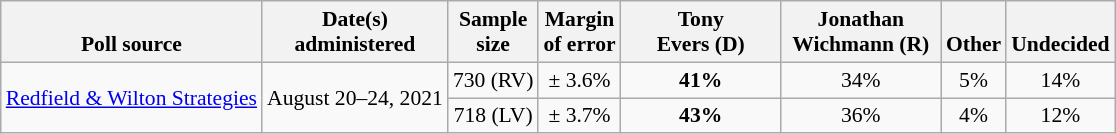<table class="wikitable" style="font-size:90%;text-align:center;">
<tr valign=bottom>
<th>Poll source</th>
<th>Date(s)<br>administered</th>
<th>Sample<br>size</th>
<th>Margin<br>of error</th>
<th style="width:100px;">Tony<br>Evers (D)</th>
<th style="width:100px;">Jonathan<br>Wichmann (R)</th>
<th>Other</th>
<th>Undecided</th>
</tr>
<tr>
<td style="text-align:left;" rowspan="2"><a href='#'>Redfield & Wilton Strategies</a></td>
<td rowspan="2">August 20–24, 2021</td>
<td>730 (RV)</td>
<td>± 3.6%</td>
<td><strong>41%</strong></td>
<td>34%</td>
<td>5%</td>
<td>14%</td>
</tr>
<tr>
<td>718 (LV)</td>
<td>± 3.7%</td>
<td><strong>43%</strong></td>
<td>36%</td>
<td>4%</td>
<td>12%</td>
</tr>
</table>
